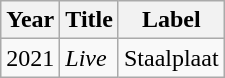<table class="wikitable">
<tr>
<th>Year</th>
<th>Title</th>
<th>Label</th>
</tr>
<tr>
<td>2021</td>
<td><em>Live</em></td>
<td>Staalplaat</td>
</tr>
</table>
